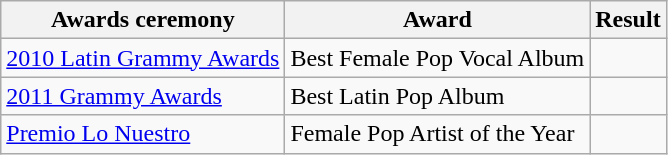<table class="wikitable">
<tr>
<th>Awards ceremony</th>
<th>Award</th>
<th>Result</th>
</tr>
<tr>
<td><a href='#'>2010 Latin Grammy Awards</a></td>
<td>Best Female Pop Vocal Album</td>
<td></td>
</tr>
<tr>
<td><a href='#'>2011 Grammy Awards</a></td>
<td>Best Latin Pop Album</td>
<td></td>
</tr>
<tr>
<td><a href='#'>Premio Lo Nuestro</a></td>
<td>Female Pop Artist of the Year</td>
<td></td>
</tr>
</table>
